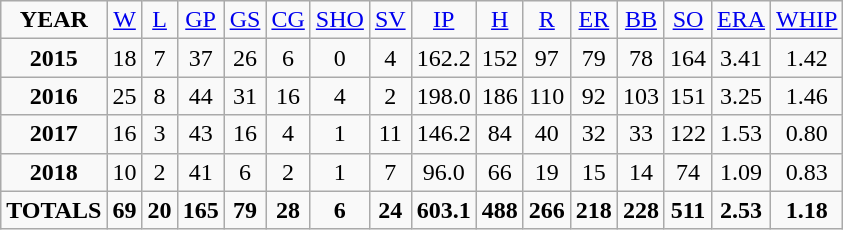<table class="wikitable">
<tr align=center>
<td><strong>YEAR</strong></td>
<td><a href='#'>W</a></td>
<td><a href='#'>L</a></td>
<td><a href='#'>GP</a></td>
<td><a href='#'>GS</a></td>
<td><a href='#'>CG</a></td>
<td><a href='#'>SHO</a></td>
<td><a href='#'>SV</a></td>
<td><a href='#'>IP</a></td>
<td><a href='#'>H</a></td>
<td><a href='#'>R</a></td>
<td><a href='#'>ER</a></td>
<td><a href='#'>BB</a></td>
<td><a href='#'>SO</a></td>
<td><a href='#'>ERA</a></td>
<td><a href='#'>WHIP</a></td>
</tr>
<tr align=center>
<td><strong>2015</strong></td>
<td>18</td>
<td>7</td>
<td>37</td>
<td>26</td>
<td>6</td>
<td>0</td>
<td>4</td>
<td>162.2</td>
<td>152</td>
<td>97</td>
<td>79</td>
<td>78</td>
<td>164</td>
<td>3.41</td>
<td>1.42</td>
</tr>
<tr align=center>
<td><strong>2016</strong></td>
<td>25</td>
<td>8</td>
<td>44</td>
<td>31</td>
<td>16</td>
<td>4</td>
<td>2</td>
<td>198.0</td>
<td>186</td>
<td>110</td>
<td>92</td>
<td>103</td>
<td>151</td>
<td>3.25</td>
<td>1.46</td>
</tr>
<tr align=center>
<td><strong>2017</strong></td>
<td>16</td>
<td>3</td>
<td>43</td>
<td>16</td>
<td>4</td>
<td>1</td>
<td>11</td>
<td>146.2</td>
<td>84</td>
<td>40</td>
<td>32</td>
<td>33</td>
<td>122</td>
<td>1.53</td>
<td>0.80</td>
</tr>
<tr align=center>
<td><strong>2018</strong></td>
<td>10</td>
<td>2</td>
<td>41</td>
<td>6</td>
<td>2</td>
<td>1</td>
<td>7</td>
<td>96.0</td>
<td>66</td>
<td>19</td>
<td>15</td>
<td>14</td>
<td>74</td>
<td>1.09</td>
<td>0.83</td>
</tr>
<tr align=center>
<td><strong>TOTALS</strong></td>
<td><strong>69</strong></td>
<td><strong>20</strong></td>
<td><strong>165</strong></td>
<td><strong>79</strong></td>
<td><strong>28</strong></td>
<td><strong>6</strong></td>
<td><strong>24</strong></td>
<td><strong>603.1</strong></td>
<td><strong>488</strong></td>
<td><strong>266</strong></td>
<td><strong>218</strong></td>
<td><strong>228</strong></td>
<td><strong>511</strong></td>
<td><strong>2.53</strong></td>
<td><strong>1.18</strong></td>
</tr>
</table>
